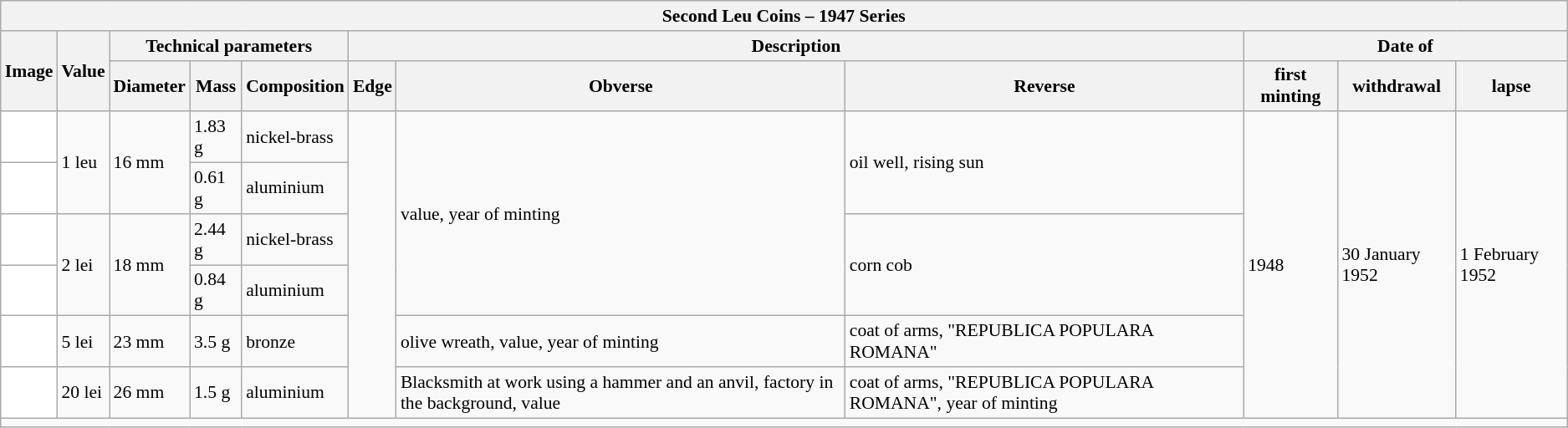<table class="wikitable" style="font-size: 90%">
<tr>
<th colspan="11">Second Leu Coins –  1947 Series</th>
</tr>
<tr>
<th rowspan="2">Image</th>
<th rowspan="2">Value</th>
<th colspan="3">Technical parameters</th>
<th colspan="3">Description</th>
<th colspan="3">Date of</th>
</tr>
<tr>
<th>Diameter</th>
<th>Mass</th>
<th>Composition</th>
<th>Edge</th>
<th>Obverse</th>
<th>Reverse</th>
<th>first minting</th>
<th>withdrawal</th>
<th>lapse</th>
</tr>
<tr>
<td align="center" bgcolor="white"></td>
<td rowspan=2>1 leu</td>
<td rowspan=2>16 mm</td>
<td>1.83 g</td>
<td>nickel-brass</td>
<td rowspan=6></td>
<td rowspan=4>value, year of minting</td>
<td rowspan=2>oil well, rising sun</td>
<td rowspan=6>1948</td>
<td rowspan=6>30 January 1952</td>
<td rowspan=6>1 February 1952</td>
</tr>
<tr>
<td align="center" bgcolor="white"></td>
<td>0.61 g</td>
<td>aluminium</td>
</tr>
<tr>
<td align="center" bgcolor="white"></td>
<td rowspan=2>2 lei</td>
<td rowspan=2>18 mm</td>
<td>2.44 g</td>
<td>nickel-brass</td>
<td rowspan=2>corn cob</td>
</tr>
<tr>
<td align="center" bgcolor="white"></td>
<td>0.84 g</td>
<td>aluminium</td>
</tr>
<tr>
<td align="center" bgcolor="white"></td>
<td>5 lei</td>
<td>23 mm</td>
<td>3.5 g</td>
<td>bronze</td>
<td>olive wreath, value, year of minting</td>
<td>coat of arms, "REPUBLICA POPULARA ROMANA"</td>
</tr>
<tr>
<td align="center" bgcolor="white"></td>
<td>20 lei</td>
<td>26 mm</td>
<td>1.5 g</td>
<td>aluminium</td>
<td>Blacksmith at work using a hammer and an anvil, factory in the background, value</td>
<td>coat of arms, "REPUBLICA POPULARA ROMANA", year of minting</td>
</tr>
<tr>
<td colspan="11"></td>
</tr>
</table>
